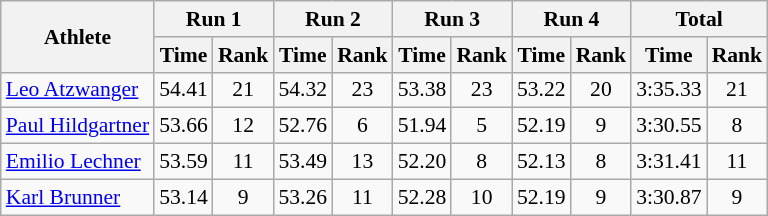<table class="wikitable" border="1" style="font-size:90%">
<tr>
<th rowspan="2">Athlete</th>
<th colspan="2">Run 1</th>
<th colspan="2">Run 2</th>
<th colspan="2">Run 3</th>
<th colspan="2">Run 4</th>
<th colspan="2">Total</th>
</tr>
<tr>
<th>Time</th>
<th>Rank</th>
<th>Time</th>
<th>Rank</th>
<th>Time</th>
<th>Rank</th>
<th>Time</th>
<th>Rank</th>
<th>Time</th>
<th>Rank</th>
</tr>
<tr>
<td><a href='#'>Leo Atzwanger</a></td>
<td align="center">54.41</td>
<td align="center">21</td>
<td align="center">54.32</td>
<td align="center">23</td>
<td align="center">53.38</td>
<td align="center">23</td>
<td align="center">53.22</td>
<td align="center">20</td>
<td align="center">3:35.33</td>
<td align="center">21</td>
</tr>
<tr>
<td><a href='#'>Paul Hildgartner</a></td>
<td align="center">53.66</td>
<td align="center">12</td>
<td align="center">52.76</td>
<td align="center">6</td>
<td align="center">51.94</td>
<td align="center">5</td>
<td align="center">52.19</td>
<td align="center">9</td>
<td align="center">3:30.55</td>
<td align="center">8</td>
</tr>
<tr>
<td><a href='#'>Emilio Lechner</a></td>
<td align="center">53.59</td>
<td align="center">11</td>
<td align="center">53.49</td>
<td align="center">13</td>
<td align="center">52.20</td>
<td align="center">8</td>
<td align="center">52.13</td>
<td align="center">8</td>
<td align="center">3:31.41</td>
<td align="center">11</td>
</tr>
<tr>
<td><a href='#'>Karl Brunner</a></td>
<td align="center">53.14</td>
<td align="center">9</td>
<td align="center">53.26</td>
<td align="center">11</td>
<td align="center">52.28</td>
<td align="center">10</td>
<td align="center">52.19</td>
<td align="center">9</td>
<td align="center">3:30.87</td>
<td align="center">9</td>
</tr>
</table>
